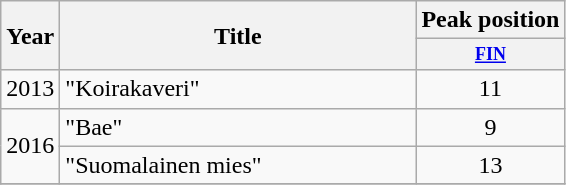<table class="wikitable">
<tr>
<th rowspan="2">Year</th>
<th rowspan="2" style="width:230px;">Title</th>
<th colspan="2">Peak position</th>
</tr>
<tr>
<th style="width;font-size:75%"><a href='#'>FIN</a></th>
</tr>
<tr>
<td>2013</td>
<td>"Koirakaveri"</td>
<td style="text-align:center;">11</td>
</tr>
<tr>
<td rowspan="2">2016</td>
<td>"Bae"</td>
<td style="text-align:center;">9</td>
</tr>
<tr>
<td>"Suomalainen mies"</td>
<td style="text-align:center;">13</td>
</tr>
<tr>
</tr>
</table>
